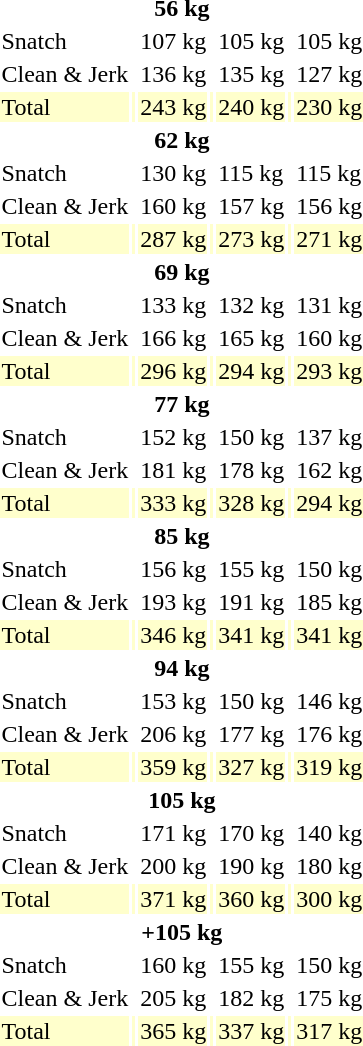<table>
<tr>
<th colspan=7>56 kg </th>
</tr>
<tr>
<td>Snatch</td>
<td></td>
<td>107 kg</td>
<td></td>
<td>105 kg</td>
<td></td>
<td>105 kg</td>
</tr>
<tr>
<td>Clean & Jerk</td>
<td></td>
<td>136 kg</td>
<td></td>
<td>135 kg</td>
<td></td>
<td>127 kg</td>
</tr>
<tr bgcolor=ffffcc>
<td>Total</td>
<td></td>
<td>243 kg</td>
<td></td>
<td>240 kg</td>
<td></td>
<td>230 kg</td>
</tr>
<tr>
<th colspan=7>62 kg </th>
</tr>
<tr>
<td>Snatch</td>
<td></td>
<td>130 kg</td>
<td></td>
<td>115 kg</td>
<td></td>
<td>115 kg</td>
</tr>
<tr>
<td>Clean & Jerk</td>
<td></td>
<td>160 kg</td>
<td></td>
<td>157 kg</td>
<td></td>
<td>156 kg</td>
</tr>
<tr bgcolor=ffffcc>
<td>Total</td>
<td></td>
<td>287 kg</td>
<td></td>
<td>273 kg</td>
<td></td>
<td>271 kg</td>
</tr>
<tr>
<th colspan=7>69 kg </th>
</tr>
<tr>
<td>Snatch</td>
<td></td>
<td>133 kg</td>
<td></td>
<td>132 kg</td>
<td></td>
<td>131 kg</td>
</tr>
<tr>
<td>Clean & Jerk</td>
<td></td>
<td>166 kg</td>
<td></td>
<td>165 kg</td>
<td></td>
<td>160 kg</td>
</tr>
<tr bgcolor=ffffcc>
<td>Total</td>
<td></td>
<td>296 kg</td>
<td></td>
<td>294 kg</td>
<td></td>
<td>293 kg</td>
</tr>
<tr>
<th colspan=7>77 kg </th>
</tr>
<tr>
<td>Snatch</td>
<td></td>
<td>152 kg</td>
<td></td>
<td>150 kg</td>
<td></td>
<td>137 kg</td>
</tr>
<tr>
<td>Clean & Jerk</td>
<td></td>
<td>181 kg</td>
<td></td>
<td>178 kg</td>
<td></td>
<td>162 kg</td>
</tr>
<tr bgcolor=ffffcc>
<td>Total</td>
<td></td>
<td>333 kg</td>
<td></td>
<td>328 kg</td>
<td></td>
<td>294 kg</td>
</tr>
<tr>
<th colspan=7>85 kg </th>
</tr>
<tr>
<td>Snatch</td>
<td></td>
<td>156 kg</td>
<td></td>
<td>155 kg</td>
<td></td>
<td>150 kg</td>
</tr>
<tr>
<td>Clean & Jerk</td>
<td></td>
<td>193 kg</td>
<td></td>
<td>191 kg</td>
<td></td>
<td>185 kg</td>
</tr>
<tr bgcolor=ffffcc>
<td>Total</td>
<td></td>
<td>346 kg</td>
<td></td>
<td>341 kg</td>
<td></td>
<td>341 kg</td>
</tr>
<tr>
<th colspan=7>94 kg </th>
</tr>
<tr>
<td>Snatch</td>
<td></td>
<td>153 kg</td>
<td></td>
<td>150 kg</td>
<td></td>
<td>146 kg</td>
</tr>
<tr>
<td>Clean & Jerk</td>
<td></td>
<td>206 kg</td>
<td></td>
<td>177 kg</td>
<td></td>
<td>176 kg</td>
</tr>
<tr bgcolor=ffffcc>
<td>Total</td>
<td></td>
<td>359 kg</td>
<td></td>
<td>327 kg</td>
<td></td>
<td>319 kg</td>
</tr>
<tr>
<th colspan=7>105 kg </th>
</tr>
<tr>
<td>Snatch</td>
<td></td>
<td>171 kg</td>
<td></td>
<td>170 kg</td>
<td></td>
<td>140 kg</td>
</tr>
<tr>
<td>Clean & Jerk</td>
<td></td>
<td>200 kg</td>
<td></td>
<td>190 kg</td>
<td></td>
<td>180 kg</td>
</tr>
<tr bgcolor=ffffcc>
<td>Total</td>
<td></td>
<td>371 kg</td>
<td></td>
<td>360 kg</td>
<td></td>
<td>300 kg</td>
</tr>
<tr>
<th colspan=7>+105 kg </th>
</tr>
<tr>
<td>Snatch</td>
<td></td>
<td>160 kg</td>
<td></td>
<td>155 kg</td>
<td></td>
<td>150 kg</td>
</tr>
<tr>
<td>Clean & Jerk</td>
<td></td>
<td>205 kg</td>
<td></td>
<td>182 kg</td>
<td></td>
<td>175 kg</td>
</tr>
<tr bgcolor=ffffcc>
<td>Total</td>
<td></td>
<td>365 kg</td>
<td></td>
<td>337 kg</td>
<td></td>
<td>317 kg</td>
</tr>
</table>
